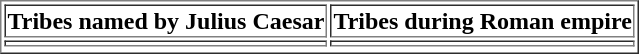<table border=1>
<tr>
<th>Tribes named by Julius Caesar</th>
<th>Tribes during Roman empire</th>
</tr>
<tr>
<td></td>
<td></td>
</tr>
<tr>
</tr>
</table>
